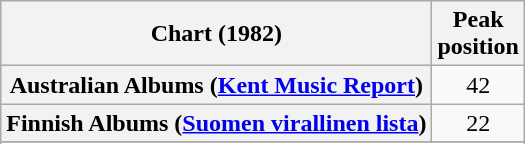<table class="wikitable sortable plainrowheaders" style="text-align:center">
<tr>
<th scope="col">Chart (1982)</th>
<th scope="col">Peak<br>position</th>
</tr>
<tr>
<th scope="row">Australian Albums (<a href='#'>Kent Music Report</a>)</th>
<td style="text-align:center;">42</td>
</tr>
<tr>
<th scope="row">Finnish Albums (<a href='#'>Suomen virallinen lista</a>)</th>
<td>22</td>
</tr>
<tr>
</tr>
<tr>
</tr>
<tr>
</tr>
<tr>
</tr>
</table>
